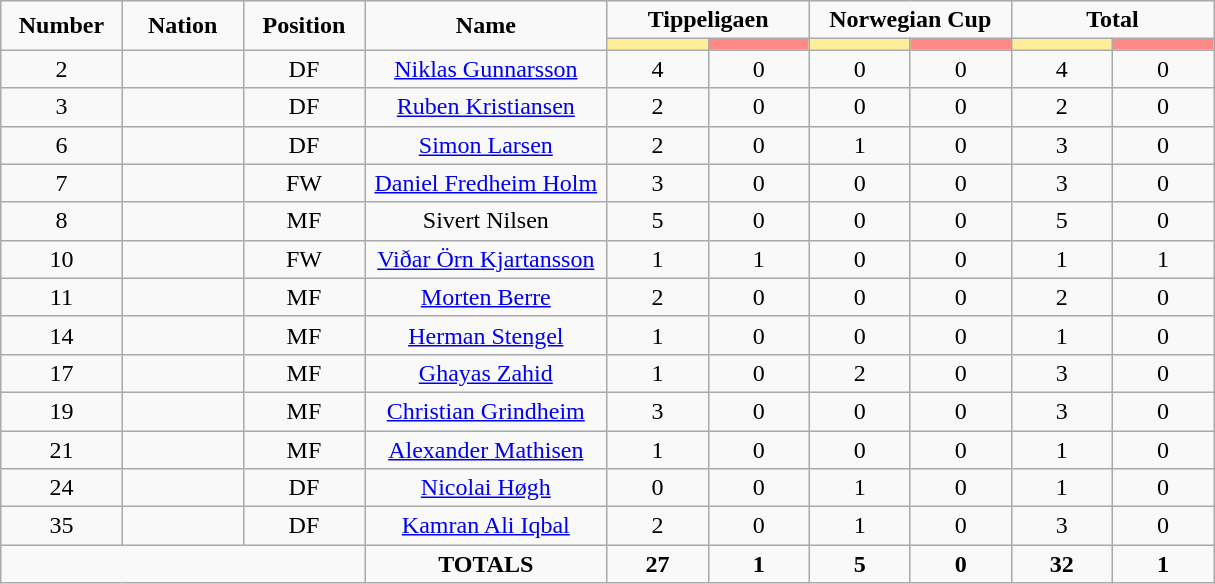<table class="wikitable" style="font-size: 100%; text-align: center;">
<tr>
<td rowspan=2 width="10%" align=center><strong>Number</strong></td>
<td rowspan=2 width="10%" align=center><strong>Nation</strong></td>
<td rowspan=2 width="10%" align=center><strong>Position</strong></td>
<td rowspan=2 width="20%" align=center><strong>Name</strong></td>
<td colspan=2 align=center><strong>Tippeligaen</strong></td>
<td colspan=2 align=center><strong>Norwegian Cup</strong></td>
<td colspan=2 align=center><strong>Total</strong></td>
</tr>
<tr>
<th width=60 style="background: #FFEE99"></th>
<th width=60 style="background: #FF8888"></th>
<th width=60 style="background: #FFEE99"></th>
<th width=60 style="background: #FF8888"></th>
<th width=60 style="background: #FFEE99"></th>
<th width=60 style="background: #FF8888"></th>
</tr>
<tr>
<td>2</td>
<td></td>
<td>DF</td>
<td><a href='#'>Niklas Gunnarsson</a></td>
<td>4</td>
<td>0</td>
<td>0</td>
<td>0</td>
<td>4</td>
<td>0</td>
</tr>
<tr>
<td>3</td>
<td></td>
<td>DF</td>
<td><a href='#'>Ruben Kristiansen</a></td>
<td>2</td>
<td>0</td>
<td>0</td>
<td>0</td>
<td>2</td>
<td>0</td>
</tr>
<tr>
<td>6</td>
<td></td>
<td>DF</td>
<td><a href='#'>Simon Larsen</a></td>
<td>2</td>
<td>0</td>
<td>1</td>
<td>0</td>
<td>3</td>
<td>0</td>
</tr>
<tr>
<td>7</td>
<td></td>
<td>FW</td>
<td><a href='#'>Daniel Fredheim Holm</a></td>
<td>3</td>
<td>0</td>
<td>0</td>
<td>0</td>
<td>3</td>
<td>0</td>
</tr>
<tr>
<td>8</td>
<td></td>
<td>MF</td>
<td>Sivert Nilsen</td>
<td>5</td>
<td>0</td>
<td>0</td>
<td>0</td>
<td>5</td>
<td>0</td>
</tr>
<tr>
<td>10</td>
<td></td>
<td>FW</td>
<td><a href='#'>Viðar Örn Kjartansson</a></td>
<td>1</td>
<td>1</td>
<td>0</td>
<td>0</td>
<td>1</td>
<td>1</td>
</tr>
<tr>
<td>11</td>
<td></td>
<td>MF</td>
<td><a href='#'>Morten Berre</a></td>
<td>2</td>
<td>0</td>
<td>0</td>
<td>0</td>
<td>2</td>
<td>0</td>
</tr>
<tr>
<td>14</td>
<td></td>
<td>MF</td>
<td><a href='#'>Herman Stengel</a></td>
<td>1</td>
<td>0</td>
<td>0</td>
<td>0</td>
<td>1</td>
<td>0</td>
</tr>
<tr>
<td>17</td>
<td></td>
<td>MF</td>
<td><a href='#'>Ghayas Zahid</a></td>
<td>1</td>
<td>0</td>
<td>2</td>
<td>0</td>
<td>3</td>
<td>0</td>
</tr>
<tr>
<td>19</td>
<td></td>
<td>MF</td>
<td><a href='#'>Christian Grindheim</a></td>
<td>3</td>
<td>0</td>
<td>0</td>
<td>0</td>
<td>3</td>
<td>0</td>
</tr>
<tr>
<td>21</td>
<td></td>
<td>MF</td>
<td><a href='#'>Alexander Mathisen</a></td>
<td>1</td>
<td>0</td>
<td>0</td>
<td>0</td>
<td>1</td>
<td>0</td>
</tr>
<tr>
<td>24</td>
<td></td>
<td>DF</td>
<td><a href='#'>Nicolai Høgh</a></td>
<td>0</td>
<td>0</td>
<td>1</td>
<td>0</td>
<td>1</td>
<td>0</td>
</tr>
<tr>
<td>35</td>
<td></td>
<td>DF</td>
<td><a href='#'>Kamran Ali Iqbal</a></td>
<td>2</td>
<td>0</td>
<td>1</td>
<td>0</td>
<td>3</td>
<td>0</td>
</tr>
<tr>
<td colspan=3></td>
<td><strong>TOTALS</strong></td>
<td><strong>27</strong></td>
<td><strong>1</strong></td>
<td><strong>5</strong></td>
<td><strong>0</strong></td>
<td><strong>32</strong></td>
<td><strong>1</strong></td>
</tr>
</table>
